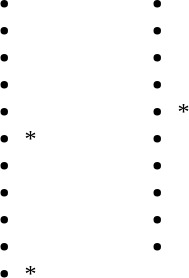<table>
<tr>
<td style="vertical-align:top; width:25%;"><br><ul><li></li><li></li><li></li><li></li><li></li><li>*</li><li></li><li></li><li></li><li></li><li>*</li></ul></td>
<td style="vertical-align:top; width:25%;"><br><ul><li></li><li></li><li></li><li></li><li>*</li><li></li><li></li><li></li><li></li><li></li></ul></td>
</tr>
</table>
